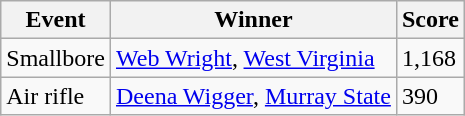<table class="wikitable sortable">
<tr>
<th>Event</th>
<th>Winner</th>
<th>Score</th>
</tr>
<tr>
<td>Smallbore</td>
<td><a href='#'>Web Wright</a>, <a href='#'>West Virginia</a></td>
<td>1,168</td>
</tr>
<tr>
<td>Air rifle</td>
<td><a href='#'>Deena Wigger</a>, <a href='#'>Murray State</a></td>
<td>390</td>
</tr>
</table>
